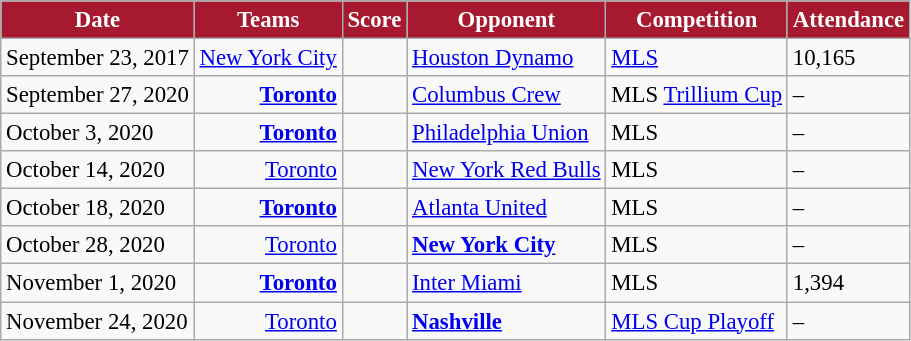<table class="wikitable" style="font-size: 95%;text-align:;">
<tr>
<th style="background:#A6192E; color:white;">Date</th>
<th style="background:#A6192E; color:white;">Teams</th>
<th style="background:#A6192E; color:white;">Score</th>
<th style="background:#A6192E; color:white;">Opponent</th>
<th style="background:#A6192E; color:white;">Competition</th>
<th style="background:#A6192E; color:white;">Attendance</th>
</tr>
<tr>
<td>September 23, 2017</td>
<td align=right><a href='#'>New York City</a> </td>
<td></td>
<td> <a href='#'>Houston Dynamo</a></td>
<td><a href='#'>MLS</a></td>
<td>10,165</td>
</tr>
<tr>
<td>September 27, 2020</td>
<td align=right><strong><a href='#'>Toronto</a></strong> </td>
<td></td>
<td> <a href='#'>Columbus Crew</a></td>
<td>MLS <a href='#'>Trillium Cup</a></td>
<td>–</td>
</tr>
<tr>
<td>October 3, 2020</td>
<td align=right><strong><a href='#'>Toronto</a></strong> </td>
<td></td>
<td> <a href='#'>Philadelphia Union</a></td>
<td>MLS</td>
<td>–</td>
</tr>
<tr>
<td>October 14, 2020</td>
<td align=right><a href='#'>Toronto</a> </td>
<td></td>
<td> <a href='#'>New York Red Bulls</a></td>
<td>MLS</td>
<td>–</td>
</tr>
<tr>
<td>October 18, 2020</td>
<td align=right><strong><a href='#'>Toronto</a></strong> </td>
<td></td>
<td> <a href='#'>Atlanta United</a></td>
<td>MLS</td>
<td>–</td>
</tr>
<tr>
<td>October 28, 2020</td>
<td align=right><a href='#'>Toronto</a> </td>
<td></td>
<td> <strong><a href='#'>New York City</a></strong></td>
<td>MLS</td>
<td>–</td>
</tr>
<tr>
<td>November 1, 2020</td>
<td align=right><strong><a href='#'>Toronto</a></strong> </td>
<td></td>
<td> <a href='#'>Inter Miami</a></td>
<td>MLS</td>
<td>1,394</td>
</tr>
<tr>
<td>November 24, 2020</td>
<td align=right><a href='#'>Toronto</a> </td>
<td></td>
<td> <strong><a href='#'>Nashville</a></strong></td>
<td><a href='#'>MLS Cup Playoff</a></td>
<td>–</td>
</tr>
</table>
